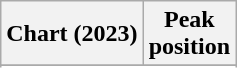<table class="wikitable sortable plainrowheaders" style="text-align:center;">
<tr>
<th scope="col">Chart (2023)</th>
<th scope="col">Peak<br>position</th>
</tr>
<tr>
</tr>
<tr>
</tr>
<tr>
</tr>
<tr>
</tr>
<tr>
</tr>
<tr>
</tr>
</table>
